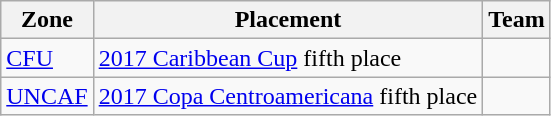<table class=wikitable>
<tr>
<th>Zone</th>
<th>Placement</th>
<th>Team</th>
</tr>
<tr>
<td><a href='#'>CFU</a></td>
<td><a href='#'>2017 Caribbean Cup</a> fifth place</td>
<td></td>
</tr>
<tr>
<td><a href='#'>UNCAF</a></td>
<td><a href='#'>2017 Copa Centroamericana</a> fifth place</td>
<td></td>
</tr>
</table>
